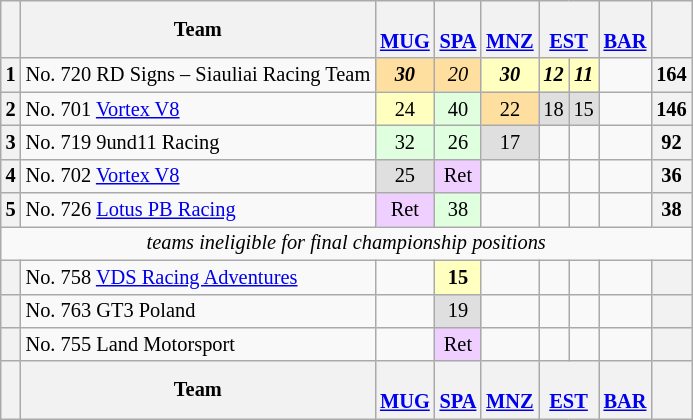<table align=left| class="wikitable" style="font-size: 85%; text-align: center;">
<tr valign="top">
<th valign=middle></th>
<th valign=middle>Team</th>
<th><br><a href='#'>MUG</a></th>
<th><br><a href='#'>SPA</a></th>
<th><br><a href='#'>MNZ</a></th>
<th colspan=2><br><a href='#'>EST</a></th>
<th><br><a href='#'>BAR</a></th>
<th valign=middle>  </th>
</tr>
<tr>
<th>1</th>
<td align=left> No. 720 RD Signs – Siauliai Racing Team</td>
<td style="background:#FFDF9F;"><strong><em>30</em></strong></td>
<td style="background:#FFDF9F;"><em>20</em></td>
<td style="background:#FFFFBF;"><strong><em>30</em></strong></td>
<td style="background:#FFFFBF;"><strong><em>12</em></strong></td>
<td style="background:#FFFFBF;"><strong><em>11</em></strong></td>
<td></td>
<th>164</th>
</tr>
<tr>
<th>2</th>
<td align=left> No. 701 <a href='#'>Vortex V8</a></td>
<td style="background:#FFFFBF;">24</td>
<td style="background:#DFFFDF;">40</td>
<td style="background:#FFDF9F;">22</td>
<td style="background:#DFDFDF;">18</td>
<td style="background:#DFDFDF;">15</td>
<td></td>
<th>146</th>
</tr>
<tr>
<th>3</th>
<td align=left> No. 719 9und11 Racing</td>
<td style="background:#DFFFDF;">32</td>
<td style="background:#DFFFDF;">26</td>
<td style="background:#DFDFDF;">17</td>
<td></td>
<td></td>
<td></td>
<th>92</th>
</tr>
<tr>
<th>4</th>
<td align=left> No. 702 <a href='#'>Vortex V8</a></td>
<td style="background:#DFDFDF;">25</td>
<td style="background:#EFCFFF;">Ret</td>
<td></td>
<td></td>
<td></td>
<td></td>
<th>36</th>
</tr>
<tr>
<th>5</th>
<td align=left> No. 726 <a href='#'>Lotus PB Racing</a></td>
<td style="background:#EFCFFF;">Ret</td>
<td style="background:#DFFFDF;">38</td>
<td></td>
<td></td>
<td></td>
<td></td>
<th>38</th>
</tr>
<tr>
<td colspan="10"><em>teams ineligible for final championship positions</em></td>
</tr>
<tr>
<th></th>
<td align=left> No. 758 <a href='#'>VDS Racing Adventures</a></td>
<td></td>
<td style="background:#FFFFBF;"><strong>15</strong></td>
<td></td>
<td></td>
<td></td>
<td></td>
<th></th>
</tr>
<tr>
<th></th>
<td align=left> No. 763 GT3 Poland</td>
<td></td>
<td style="background:#DFDFDF;">19</td>
<td></td>
<td></td>
<td></td>
<td></td>
<th></th>
</tr>
<tr>
<th></th>
<td align=left> No. 755 Land Motorsport</td>
<td></td>
<td style="background:#EFCFFF;">Ret</td>
<td></td>
<td></td>
<td></td>
<td></td>
<th></th>
</tr>
<tr>
<th valign=middle></th>
<th valign=middle>Team</th>
<th><br><a href='#'>MUG</a></th>
<th><br><a href='#'>SPA</a></th>
<th><br><a href='#'>MNZ</a></th>
<th colspan=2><br><a href='#'>EST</a></th>
<th><br><a href='#'>BAR</a></th>
<th valign=middle>  </th>
</tr>
</table>
